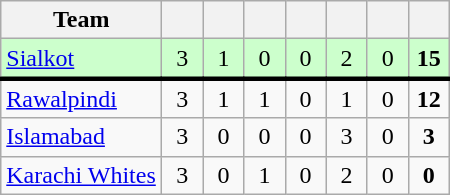<table class="wikitable sortable" style="text-align: center">
<tr>
<th style="width:100px;">Team</th>
<th style="width:20px;"></th>
<th style="width:20px;"></th>
<th style="width:20px;"></th>
<th style="width:20px;"></th>
<th style="width:20px;"></th>
<th style="width:20px;"></th>
<th style="width:20px;"></th>
</tr>
<tr bgcolor="#ccffcc">
<td style="text-align:left"><a href='#'>Sialkot</a></td>
<td>3</td>
<td>1</td>
<td>0</td>
<td>0</td>
<td>2</td>
<td>0</td>
<td><strong>15</strong></td>
</tr>
<tr style="border-top:solid #000000">
<td style="text-align:left"><a href='#'>Rawalpindi</a></td>
<td>3</td>
<td>1</td>
<td>1</td>
<td>0</td>
<td>1</td>
<td>0</td>
<td><strong>12</strong></td>
</tr>
<tr>
<td style="text-align:left"><a href='#'>Islamabad</a></td>
<td>3</td>
<td>0</td>
<td>0</td>
<td>0</td>
<td>3</td>
<td>0</td>
<td><strong>3</strong></td>
</tr>
<tr>
<td style="text-align:left"><a href='#'>Karachi Whites</a></td>
<td>3</td>
<td>0</td>
<td>1</td>
<td>0</td>
<td>2</td>
<td>0</td>
<td><strong>0</strong></td>
</tr>
</table>
